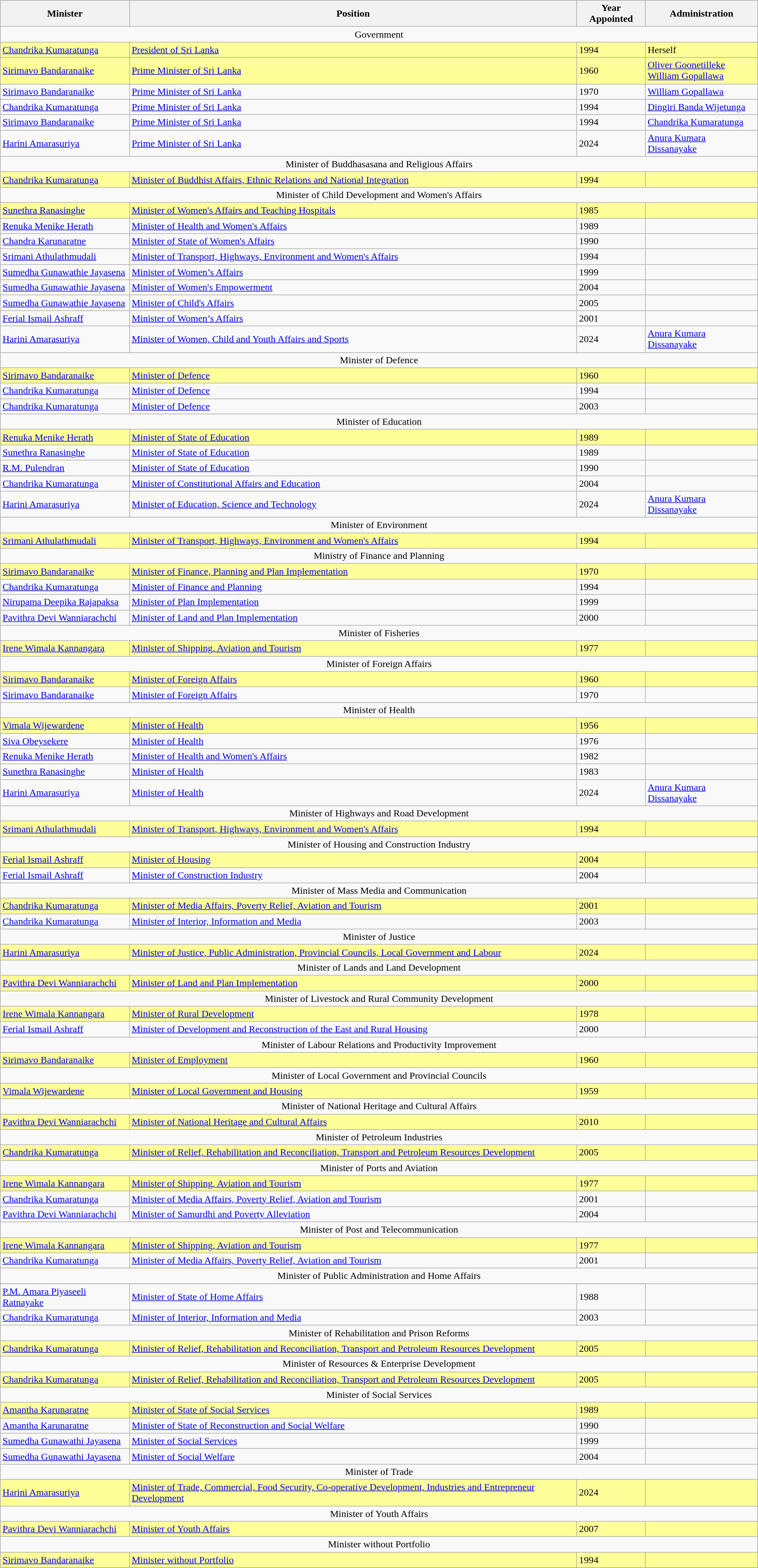<table class="wikitable sortable">
<tr>
<th>Minister</th>
<th>Position</th>
<th>Year Appointed</th>
<th>Administration</th>
</tr>
<tr>
<td colspan=4 align=center>Government</td>
</tr>
<tr bgcolor="#FFFF99">
<td><a href='#'>Chandrika Kumaratunga</a></td>
<td><a href='#'>President of Sri Lanka</a></td>
<td>1994</td>
<td>Herself</td>
</tr>
<tr bgcolor="#FFFF99">
<td><a href='#'>Sirimavo Bandaranaike</a></td>
<td><a href='#'>Prime Minister of Sri Lanka</a></td>
<td>1960</td>
<td><a href='#'>Oliver Goonetilleke</a><br><a href='#'>William Gopallawa</a></td>
</tr>
<tr>
<td><a href='#'>Sirimavo Bandaranaike</a></td>
<td><a href='#'>Prime Minister of Sri Lanka</a></td>
<td>1970</td>
<td><a href='#'>William Gopallawa</a></td>
</tr>
<tr>
<td><a href='#'>Chandrika Kumaratunga</a></td>
<td><a href='#'>Prime Minister of Sri Lanka</a></td>
<td>1994</td>
<td><a href='#'>Dingiri Banda Wijetunga</a></td>
</tr>
<tr>
<td><a href='#'>Sirimavo Bandaranaike</a></td>
<td><a href='#'>Prime Minister of Sri Lanka</a></td>
<td>1994</td>
<td><a href='#'>Chandrika Kumaratunga</a></td>
</tr>
<tr>
<td><a href='#'>Harini Amarasuriya</a></td>
<td><a href='#'>Prime Minister of Sri Lanka</a></td>
<td>2024</td>
<td><a href='#'>Anura Kumara Dissanayake</a></td>
</tr>
<tr>
<td colspan=4 align=center>Minister of Buddhasasana and Religious Affairs</td>
</tr>
<tr bgcolor="#FFFF99">
<td><a href='#'>Chandrika Kumaratunga</a></td>
<td><a href='#'>Minister of Buddhist Affairs, Ethnic Relations and National Integration</a></td>
<td>1994</td>
<td></td>
</tr>
<tr>
<td colspan=4 align=center>Minister of Child Development and Women's Affairs</td>
</tr>
<tr bgcolor="#FFFF99">
<td><a href='#'>Sunethra Ranasinghe</a></td>
<td><a href='#'>Minister of Women's Affairs and Teaching Hospitals</a></td>
<td>1985</td>
<td></td>
</tr>
<tr>
<td><a href='#'>Renuka Menike Herath</a></td>
<td><a href='#'>Minister of Health and Women's Affairs</a></td>
<td>1989</td>
<td></td>
</tr>
<tr>
<td><a href='#'>Chandra Karunaratne</a></td>
<td><a href='#'>Minister of State of Women's Affairs</a></td>
<td>1990</td>
<td></td>
</tr>
<tr>
<td><a href='#'>Srimani Athulathmudali</a></td>
<td><a href='#'>Minister of Transport, Highways, Environment and Women's Affairs</a></td>
<td>1994</td>
<td></td>
</tr>
<tr>
<td><a href='#'>Sumedha Gunawathie Jayasena</a></td>
<td><a href='#'>Minister of Women’s Affairs</a></td>
<td>1999</td>
<td></td>
</tr>
<tr>
<td><a href='#'>Sumedha Gunawathie Jayasena</a></td>
<td><a href='#'>Minister of Women's Empowerment</a></td>
<td>2004</td>
<td></td>
</tr>
<tr>
<td><a href='#'>Sumedha Gunawathie Jayasena</a></td>
<td><a href='#'>Minister of Child's Affairs</a></td>
<td>2005</td>
<td></td>
</tr>
<tr>
<td><a href='#'>Ferial Ismail Ashraff</a></td>
<td><a href='#'>Minister of Women’s Affairs</a></td>
<td>2001</td>
<td></td>
</tr>
<tr>
<td><a href='#'>Harini Amarasuriya</a></td>
<td><a href='#'>Minister of Women, Child and Youth Affairs and Sports</a></td>
<td>2024</td>
<td><a href='#'>Anura Kumara Dissanayake</a></td>
</tr>
<tr>
<td colspan=4 align=center>Minister of Defence</td>
</tr>
<tr bgcolor="#FFFF99">
<td><a href='#'>Sirimavo Bandaranaike</a></td>
<td><a href='#'>Minister of Defence</a></td>
<td>1960</td>
<td></td>
</tr>
<tr>
<td><a href='#'>Chandrika Kumaratunga</a></td>
<td><a href='#'>Minister of Defence</a></td>
<td>1994</td>
<td></td>
</tr>
<tr>
<td><a href='#'>Chandrika Kumaratunga</a></td>
<td><a href='#'>Minister of Defence</a></td>
<td>2003</td>
<td></td>
</tr>
<tr>
<td colspan=4 align=center>Minister of Education</td>
</tr>
<tr bgcolor="#FFFF99">
<td><a href='#'>Renuka Menike Herath</a></td>
<td><a href='#'>Minister of State of Education</a></td>
<td>1989</td>
<td></td>
</tr>
<tr>
<td><a href='#'>Sunethra Ranasinghe</a></td>
<td><a href='#'>Minister of State of Education</a></td>
<td>1989</td>
<td></td>
</tr>
<tr>
<td><a href='#'>R.M. Pulendran </a></td>
<td><a href='#'>Minister of State of Education</a></td>
<td>1990</td>
<td></td>
</tr>
<tr>
<td><a href='#'>Chandrika Kumaratunga</a></td>
<td><a href='#'>Minister of Constitutional Affairs and Education</a></td>
<td>2004</td>
<td></td>
</tr>
<tr>
<td><a href='#'>Harini Amarasuriya</a></td>
<td><a href='#'>Minister of Education, Science and Technology</a></td>
<td>2024</td>
<td><a href='#'>Anura Kumara Dissanayake</a></td>
</tr>
<tr>
<td colspan=4 align=center>Minister of Environment</td>
</tr>
<tr bgcolor="#FFFF99">
<td><a href='#'>Srimani Athulathmudali</a></td>
<td><a href='#'>Minister of Transport, Highways, Environment and Women's Affairs</a></td>
<td>1994</td>
<td></td>
</tr>
<tr>
<td colspan=4 align=center>Ministry of Finance and Planning</td>
</tr>
<tr bgcolor="#FFFF99">
<td><a href='#'>Sirimavo Bandaranaike</a></td>
<td><a href='#'>Minister of Finance, Planning and Plan Implementation</a></td>
<td>1970</td>
<td></td>
</tr>
<tr>
<td><a href='#'>Chandrika Kumaratunga</a></td>
<td><a href='#'>Minister of Finance and Planning</a></td>
<td>1994</td>
<td></td>
</tr>
<tr>
<td><a href='#'>Nirupama Deepika Rajapaksa</a></td>
<td><a href='#'>Minister of Plan Implementation</a></td>
<td>1999</td>
<td></td>
</tr>
<tr>
<td><a href='#'>Pavithra Devi Wanniarachchi</a></td>
<td><a href='#'>Minister of Land and Plan Implementation</a></td>
<td>2000</td>
<td></td>
</tr>
<tr>
<td colspan=4 align=center>Minister of Fisheries</td>
</tr>
<tr bgcolor="#FFFF99">
<td><a href='#'>Irene Wimala Kannangara</a></td>
<td><a href='#'>Minister of Shipping, Aviation and Tourism</a></td>
<td>1977</td>
<td></td>
</tr>
<tr>
<td colspan=4 align=center>Minister of Foreign Affairs</td>
</tr>
<tr bgcolor="#FFFF99">
<td><a href='#'>Sirimavo Bandaranaike</a></td>
<td><a href='#'>Minister of Foreign Affairs</a></td>
<td>1960</td>
<td></td>
</tr>
<tr>
<td><a href='#'>Sirimavo Bandaranaike</a></td>
<td><a href='#'>Minister of Foreign Affairs</a></td>
<td>1970</td>
<td></td>
</tr>
<tr>
<td colspan=4 align=center>Minister of Health</td>
</tr>
<tr bgcolor="#FFFF99">
<td><a href='#'>Vimala Wijewardene</a></td>
<td><a href='#'>Minister of Health</a></td>
<td>1956</td>
<td></td>
</tr>
<tr>
<td><a href='#'>Siva Obeysekere</a></td>
<td><a href='#'>Minister of Health</a></td>
<td>1976</td>
<td></td>
</tr>
<tr>
<td><a href='#'>Renuka Menike Herath</a></td>
<td><a href='#'>Minister of Health and Women's Affairs</a></td>
<td>1982</td>
<td></td>
</tr>
<tr>
<td><a href='#'>Sunethra Ranasinghe</a></td>
<td><a href='#'>Minister of Health</a></td>
<td>1983</td>
<td></td>
</tr>
<tr>
<td><a href='#'>Harini Amarasuriya</a></td>
<td><a href='#'>Minister of Health</a></td>
<td>2024</td>
<td><a href='#'>Anura Kumara Dissanayake</a></td>
</tr>
<tr>
<td colspan="4" align="center">Minister of Highways and Road Development</td>
</tr>
<tr bgcolor="#FFFF99">
<td><a href='#'>Srimani Athulathmudali</a></td>
<td><a href='#'>Minister of Transport, Highways, Environment and Women's Affairs</a></td>
<td>1994</td>
<td></td>
</tr>
<tr>
<td colspan=4 align=center>Minister of Housing and Construction Industry</td>
</tr>
<tr bgcolor="#FFFF99">
<td><a href='#'>Ferial Ismail Ashraff</a></td>
<td><a href='#'>Minister of Housing</a></td>
<td>2004</td>
<td></td>
</tr>
<tr>
<td><a href='#'>Ferial Ismail Ashraff</a></td>
<td><a href='#'>Minister of Construction Industry</a></td>
<td>2004</td>
<td></td>
</tr>
<tr>
<td colspan=4 align=center>Minister of Mass Media and Communication</td>
</tr>
<tr bgcolor="#FFFF99">
<td><a href='#'>Chandrika Kumaratunga</a></td>
<td><a href='#'>Minister of Media Affairs, Poverty Relief, Aviation and Tourism</a></td>
<td>2001</td>
<td></td>
</tr>
<tr>
<td><a href='#'>Chandrika Kumaratunga</a></td>
<td><a href='#'>Minister of Interior, Information and Media</a></td>
<td>2003</td>
<td></td>
</tr>
<tr>
<td colspan="4" align=center>Minister of Justice</td>
</tr>
<tr bgcolor="#FFFF99">
<td><a href='#'>Harini Amarasuriya</a></td>
<td><a href='#'>Minister of Justice, Public Administration, Provincial Councils, Local Government and Labour</a></td>
<td>2024</td>
<td></td>
</tr>
<tr>
<td colspan=4 align=center>Minister of Lands and Land Development</td>
</tr>
<tr bgcolor="#FFFF99">
<td><a href='#'>Pavithra Devi Wanniarachchi</a></td>
<td><a href='#'>Minister of Land and Plan Implementation</a></td>
<td>2000</td>
<td></td>
</tr>
<tr>
<td colspan=4 align=center>Minister of Livestock and Rural Community Development</td>
</tr>
<tr bgcolor="#FFFF99">
<td><a href='#'>Irene Wimala Kannangara</a></td>
<td><a href='#'>Minister of Rural Development</a></td>
<td>1978</td>
<td></td>
</tr>
<tr>
<td><a href='#'>Ferial Ismail Ashraff</a></td>
<td><a href='#'>Minister of Development and Reconstruction of the East and Rural Housing</a></td>
<td>2000</td>
<td></td>
</tr>
<tr>
<td colspan=4 align=center>Minister of Labour Relations and Productivity Improvement</td>
</tr>
<tr bgcolor="#FFFF99">
<td><a href='#'>Sirimavo Bandaranaike</a></td>
<td><a href='#'>Minister of Employment</a></td>
<td>1960</td>
<td></td>
</tr>
<tr>
<td colspan=4 align=center>Minister of Local Government and Provincial Councils</td>
</tr>
<tr bgcolor="#FFFF99">
<td><a href='#'>Vimala Wijewardene</a></td>
<td><a href='#'>Minister of Local Government and Housing</a></td>
<td>1959</td>
<td></td>
</tr>
<tr>
<td colspan=4 align=center>Minister of National Heritage and Cultural Affairs</td>
</tr>
<tr bgcolor="#FFFF99">
<td><a href='#'>Pavithra Devi Wanniarachchi</a></td>
<td><a href='#'>Minister of National Heritage and Cultural Affairs</a></td>
<td>2010</td>
<td></td>
</tr>
<tr>
<td colspan=4 align=center>Minister of Petroleum Industries</td>
</tr>
<tr bgcolor="#FFFF99">
<td><a href='#'>Chandrika Kumaratunga</a></td>
<td><a href='#'>Minister of Relief, Rehabilitation and Reconciliation, Transport and Petroleum Resources Development</a></td>
<td>2005</td>
<td></td>
</tr>
<tr>
<td colspan=4 align=center>Minister of Ports and Aviation</td>
</tr>
<tr bgcolor="#FFFF99">
<td><a href='#'>Irene Wimala Kannangara</a></td>
<td><a href='#'>Minister of Shipping, Aviation and Tourism</a></td>
<td>1977</td>
<td></td>
</tr>
<tr>
<td><a href='#'>Chandrika Kumaratunga</a></td>
<td><a href='#'>Minister of Media Affairs, Poverty Relief, Aviation and Tourism</a></td>
<td>2001</td>
<td></td>
</tr>
<tr>
<td><a href='#'>Pavithra Devi Wanniarachchi</a></td>
<td><a href='#'>Minister of Samurdhi and Poverty Alleviation</a></td>
<td>2004</td>
<td></td>
</tr>
<tr>
<td colspan=4 align=center>Minister of Post and Telecommunication</td>
</tr>
<tr bgcolor="#FFFF99">
<td><a href='#'>Irene Wimala Kannangara</a></td>
<td><a href='#'>Minister of Shipping, Aviation and Tourism</a></td>
<td>1977</td>
<td></td>
</tr>
<tr>
<td><a href='#'>Chandrika Kumaratunga</a></td>
<td><a href='#'>Minister of Media Affairs, Poverty Relief, Aviation and Tourism</a></td>
<td>2001</td>
<td></td>
</tr>
<tr>
<td colspan=4 align=center>Minister of Public Administration and Home Affairs</td>
</tr>
<tr bgcolor="#FFFF99">
</tr>
<tr>
<td><a href='#'>P.M. Amara Piyaseeli Ratnayake</a></td>
<td><a href='#'>Minister of State of Home Affairs</a></td>
<td>1988</td>
</tr>
<tr>
<td><a href='#'>Chandrika Kumaratunga</a></td>
<td><a href='#'>Minister of Interior, Information and Media</a></td>
<td>2003</td>
<td></td>
</tr>
<tr>
<td colspan=4 align=center>Minister of Rehabilitation and Prison Reforms</td>
</tr>
<tr bgcolor="#FFFF99">
<td><a href='#'>Chandrika Kumaratunga</a></td>
<td><a href='#'>Minister of Relief, Rehabilitation and Reconciliation, Transport and Petroleum Resources Development</a></td>
<td>2005</td>
<td></td>
</tr>
<tr>
<td colspan=4 align=center>Minister of Resources & Enterprise Development</td>
</tr>
<tr bgcolor="#FFFF99">
<td><a href='#'>Chandrika Kumaratunga</a></td>
<td><a href='#'>Minister of Relief, Rehabilitation and Reconciliation, Transport and Petroleum Resources Development</a></td>
<td>2005</td>
<td></td>
</tr>
<tr>
<td colspan=4 align=center>Minister of Social Services</td>
</tr>
<tr bgcolor="#FFFF99">
<td><a href='#'>Amantha Karunaratne</a></td>
<td><a href='#'>Minister of State of Social Services</a></td>
<td>1989</td>
<td></td>
</tr>
<tr>
<td><a href='#'>Amantha Karunaratne</a></td>
<td><a href='#'>Minister of State of Reconstruction and Social Welfare</a></td>
<td>1990</td>
<td></td>
</tr>
<tr>
<td><a href='#'>Sumedha Gunawathi Jayasena</a></td>
<td><a href='#'>Minister of Social Services</a></td>
<td>1999</td>
<td></td>
</tr>
<tr>
<td><a href='#'>Sumedha Gunawathi Jayasena</a></td>
<td><a href='#'>Minister of Social Welfare</a></td>
<td>2004</td>
<td></td>
</tr>
<tr>
<td colspan="4" align=center>Minister of Trade</td>
</tr>
<tr bgcolor="#FFFF99">
<td><a href='#'>Harini Amarasuriya</a></td>
<td><a href='#'>Minister of Trade, Commercial, Food Security, Co-operative Development, Industries and Entrepreneur Development</a></td>
<td>2024</td>
<td></td>
</tr>
<tr>
<td colspan=4 align=center>Minister of Youth Affairs</td>
</tr>
<tr bgcolor="#FFFF99">
<td><a href='#'>Pavithra Devi Wanniarachchi</a></td>
<td><a href='#'>Minister of Youth Affairs</a></td>
<td>2007</td>
<td></td>
</tr>
<tr>
<td colspan=4 align=center>Minister without Portfolio</td>
</tr>
<tr bgcolor="#FFFF99">
<td><a href='#'>Sirimavo Bandaranaike</a></td>
<td><a href='#'>Minister without Portfolio</a></td>
<td>1994</td>
<td></td>
</tr>
</table>
